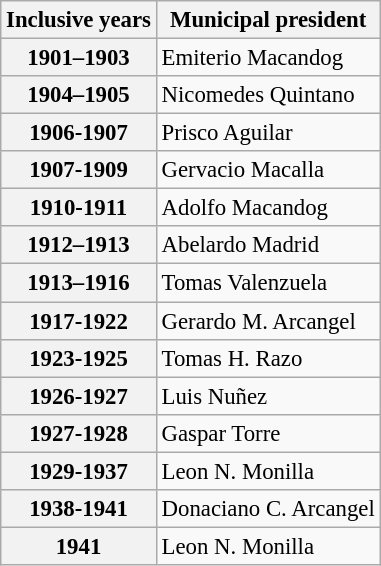<table class="wikitable collapsible autocollapse" style="font-size:95%">
<tr>
<th scope="col">Inclusive years</th>
<th scope="col">Municipal president</th>
</tr>
<tr>
<th scope="row">1901–1903</th>
<td>Emiterio Macandog</td>
</tr>
<tr>
<th scope="row">1904–1905</th>
<td>Nicomedes Quintano</td>
</tr>
<tr>
<th scope="row">1906-1907</th>
<td>Prisco Aguilar</td>
</tr>
<tr>
<th scope="row">1907-1909</th>
<td>Gervacio Macalla</td>
</tr>
<tr>
<th scope="row">1910-1911</th>
<td>Adolfo Macandog</td>
</tr>
<tr>
<th scope="row">1912–1913</th>
<td>Abelardo Madrid</td>
</tr>
<tr>
<th scope="row">1913–1916</th>
<td>Tomas Valenzuela</td>
</tr>
<tr>
<th scope="row">1917-1922</th>
<td>Gerardo M. Arcangel</td>
</tr>
<tr>
<th scope="row">1923-1925</th>
<td>Tomas H. Razo</td>
</tr>
<tr>
<th scope="row">1926-1927</th>
<td>Luis Nuñez</td>
</tr>
<tr>
<th scope="row">1927-1928</th>
<td>Gaspar Torre</td>
</tr>
<tr>
<th scope="row">1929-1937</th>
<td>Leon N. Monilla</td>
</tr>
<tr>
<th scope="row">1938-1941</th>
<td>Donaciano C. Arcangel</td>
</tr>
<tr>
<th scope="row">1941</th>
<td>Leon N. Monilla </td>
</tr>
</table>
